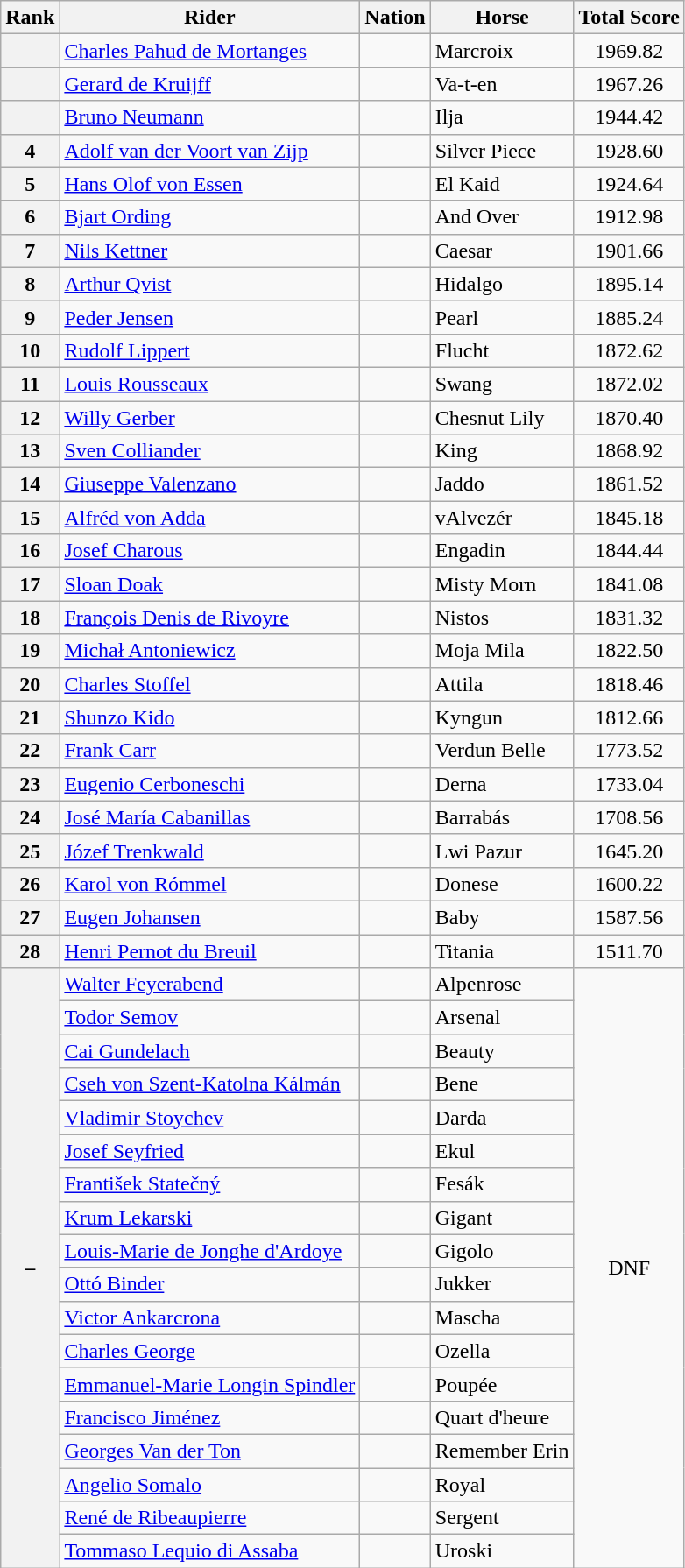<table class="wikitable sortable" style="text-align:center">
<tr>
<th>Rank</th>
<th>Rider</th>
<th>Nation</th>
<th>Horse</th>
<th>Total Score</th>
</tr>
<tr>
<th></th>
<td align=left><a href='#'>Charles Pahud de Mortanges</a></td>
<td align=left></td>
<td align=left>Marcroix</td>
<td>1969.82</td>
</tr>
<tr>
<th></th>
<td align=left><a href='#'>Gerard de Kruijff</a></td>
<td align=left></td>
<td align=left>Va-t-en</td>
<td>1967.26</td>
</tr>
<tr>
<th></th>
<td align=left><a href='#'>Bruno Neumann</a></td>
<td align=left></td>
<td align=left>Ilja</td>
<td>1944.42</td>
</tr>
<tr>
<th>4</th>
<td align=left><a href='#'>Adolf van der Voort van Zijp</a></td>
<td align=left></td>
<td align=left>Silver Piece</td>
<td>1928.60</td>
</tr>
<tr>
<th>5</th>
<td align=left><a href='#'>Hans Olof von Essen</a></td>
<td align=left></td>
<td align=left>El Kaid</td>
<td>1924.64</td>
</tr>
<tr>
<th>6</th>
<td align=left><a href='#'>Bjart Ording</a></td>
<td align=left></td>
<td align=left>And Over</td>
<td>1912.98</td>
</tr>
<tr>
<th>7</th>
<td align=left><a href='#'>Nils Kettner</a></td>
<td align=left></td>
<td align=left>Caesar</td>
<td>1901.66</td>
</tr>
<tr>
<th>8</th>
<td align=left><a href='#'>Arthur Qvist</a></td>
<td align=left></td>
<td align=left>Hidalgo</td>
<td>1895.14</td>
</tr>
<tr>
<th>9</th>
<td align=left><a href='#'>Peder Jensen</a></td>
<td align=left></td>
<td align=left>Pearl</td>
<td>1885.24</td>
</tr>
<tr>
<th>10</th>
<td align=left><a href='#'>Rudolf Lippert</a></td>
<td align=left></td>
<td align=left>Flucht</td>
<td>1872.62</td>
</tr>
<tr>
<th>11</th>
<td align=left><a href='#'>Louis Rousseaux</a></td>
<td align=left></td>
<td align=left>Swang</td>
<td>1872.02</td>
</tr>
<tr>
<th>12</th>
<td align=left><a href='#'>Willy Gerber</a></td>
<td align=left></td>
<td align=left>Chesnut Lily</td>
<td>1870.40</td>
</tr>
<tr>
<th>13</th>
<td align=left><a href='#'>Sven Colliander</a></td>
<td align=left></td>
<td align=left>King</td>
<td>1868.92</td>
</tr>
<tr>
<th>14</th>
<td align=left><a href='#'>Giuseppe Valenzano</a></td>
<td align=left></td>
<td align=left>Jaddo</td>
<td>1861.52</td>
</tr>
<tr>
<th>15</th>
<td align=left><a href='#'>Alfréd von Adda</a></td>
<td align=left></td>
<td align=left>vAlvezér</td>
<td>1845.18</td>
</tr>
<tr>
<th>16</th>
<td align=left><a href='#'>Josef Charous</a></td>
<td align=left></td>
<td align=left>Engadin</td>
<td>1844.44</td>
</tr>
<tr>
<th>17</th>
<td align=left><a href='#'>Sloan Doak</a></td>
<td align=left></td>
<td align=left>Misty Morn</td>
<td>1841.08</td>
</tr>
<tr>
<th>18</th>
<td align=left><a href='#'>François Denis de Rivoyre</a></td>
<td align=left></td>
<td align=left>Nistos</td>
<td>1831.32</td>
</tr>
<tr>
<th>19</th>
<td align=left><a href='#'>Michał Antoniewicz</a></td>
<td align=left></td>
<td align=left>Moja Mila</td>
<td>1822.50</td>
</tr>
<tr>
<th>20</th>
<td align=left><a href='#'>Charles Stoffel</a></td>
<td align=left></td>
<td align=left>Attila</td>
<td>1818.46</td>
</tr>
<tr>
<th>21</th>
<td align=left><a href='#'>Shunzo Kido</a></td>
<td align=left></td>
<td align=left>Kyngun</td>
<td>1812.66</td>
</tr>
<tr>
<th>22</th>
<td align=left><a href='#'>Frank Carr</a></td>
<td align=left></td>
<td align=left>Verdun Belle</td>
<td>1773.52</td>
</tr>
<tr>
<th>23</th>
<td align=left><a href='#'>Eugenio Cerboneschi</a></td>
<td align=left></td>
<td align=left>Derna</td>
<td>1733.04</td>
</tr>
<tr>
<th>24</th>
<td align=left><a href='#'>José María Cabanillas</a></td>
<td align=left></td>
<td align=left>Barrabás</td>
<td>1708.56</td>
</tr>
<tr>
<th>25</th>
<td align=left><a href='#'>Józef Trenkwald</a></td>
<td align=left></td>
<td align=left>Lwi Pazur</td>
<td>1645.20</td>
</tr>
<tr>
<th>26</th>
<td align=left><a href='#'>Karol von Rómmel</a></td>
<td align=left></td>
<td align=left>Donese</td>
<td>1600.22</td>
</tr>
<tr>
<th>27</th>
<td align=left><a href='#'>Eugen Johansen</a></td>
<td align=left></td>
<td align=left>Baby</td>
<td>1587.56</td>
</tr>
<tr>
<th>28</th>
<td align=left><a href='#'>Henri Pernot du Breuil</a></td>
<td align=left></td>
<td align=left>Titania</td>
<td>1511.70</td>
</tr>
<tr>
<th rowspan=18>–</th>
<td align=left><a href='#'>Walter Feyerabend</a></td>
<td align=left></td>
<td align=left>Alpenrose</td>
<td rowspan=18>DNF</td>
</tr>
<tr>
<td align=left><a href='#'>Todor Semov</a></td>
<td align=left></td>
<td align=left>Arsenal</td>
</tr>
<tr>
<td align=left><a href='#'>Cai Gundelach</a></td>
<td align=left></td>
<td align=left>Beauty</td>
</tr>
<tr>
<td align=left><a href='#'>Cseh von Szent-Katolna Kálmán</a></td>
<td align=left></td>
<td align=left>Bene</td>
</tr>
<tr>
<td align=left><a href='#'>Vladimir Stoychev</a></td>
<td align=left></td>
<td align=left>Darda</td>
</tr>
<tr>
<td align=left><a href='#'>Josef Seyfried</a></td>
<td align=left></td>
<td align=left>Ekul</td>
</tr>
<tr>
<td align=left><a href='#'>František Statečný</a></td>
<td align=left></td>
<td align=left>Fesák</td>
</tr>
<tr>
<td align=left><a href='#'>Krum Lekarski</a></td>
<td align=left></td>
<td align=left>Gigant</td>
</tr>
<tr>
<td align=left><a href='#'>Louis-Marie de Jonghe d'Ardoye</a></td>
<td align=left></td>
<td align=left>Gigolo</td>
</tr>
<tr>
<td align=left><a href='#'>Ottó Binder</a></td>
<td align=left></td>
<td align=left>Jukker</td>
</tr>
<tr>
<td align=left><a href='#'>Victor Ankarcrona</a></td>
<td align=left></td>
<td align=left>Mascha</td>
</tr>
<tr>
<td align=left><a href='#'>Charles George</a></td>
<td align=left></td>
<td align=left>Ozella</td>
</tr>
<tr>
<td align=left><a href='#'>Emmanuel-Marie Longin Spindler</a></td>
<td align=left></td>
<td align=left>Poupée</td>
</tr>
<tr>
<td align=left><a href='#'>Francisco Jiménez</a></td>
<td align=left></td>
<td align=left>Quart d'heure</td>
</tr>
<tr>
<td align=left><a href='#'>Georges Van der Ton</a></td>
<td align=left></td>
<td align=left>Remember Erin</td>
</tr>
<tr>
<td align=left><a href='#'>Angelio Somalo</a></td>
<td align=left></td>
<td align=left>Royal</td>
</tr>
<tr>
<td align=left><a href='#'>René de Ribeaupierre</a></td>
<td align=left></td>
<td align=left>Sergent</td>
</tr>
<tr>
<td align=left><a href='#'>Tommaso Lequio di Assaba</a></td>
<td align=left></td>
<td align=left>Uroski</td>
</tr>
</table>
